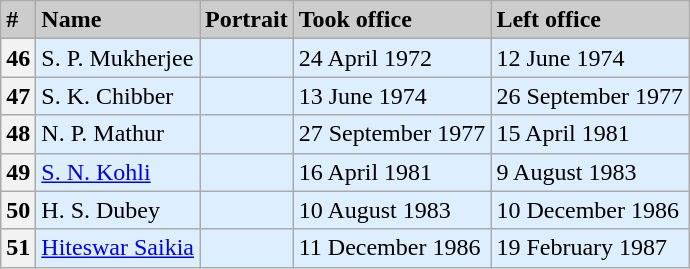<table class="wikitable sortable">
<tr>
<td bgcolor=#cccccc><strong>#</strong></td>
<td bgcolor=#cccccc><strong>Name</strong></td>
<td bgcolor=#cccccc><strong>Portrait</strong></td>
<td bgcolor="#cccccc"><strong>Took office</strong></td>
<td bgcolor=#cccccc><strong>Left office</strong></td>
</tr>
<tr>
<th bgcolor="#DDEEFF">46</th>
<td bgcolor="#DDEEFF">S. P. Mukherjee</td>
<td bgcolor=#DDEEFF></td>
<td bgcolor="#DDEEFF">24 April 1972</td>
<td bgcolor=#DDEEFF>12 June 1974</td>
</tr>
<tr>
<th bgcolor="#DDEEFF">47</th>
<td bgcolor="#DDEEFF">S. K. Chibber</td>
<td bgcolor=#DDEEFF></td>
<td bgcolor="#DDEEFF">13 June 1974</td>
<td bgcolor=#DDEEFF>26 September 1977</td>
</tr>
<tr>
<th bgcolor="#DDEEFF">48</th>
<td bgcolor="#DDEEFF">N. P. Mathur</td>
<td bgcolor=#DDEEFF></td>
<td bgcolor="#DDEEFF">27 September 1977</td>
<td bgcolor=#DDEEFF>15 April 1981</td>
</tr>
<tr>
<th bgcolor="#DDEEFF">49</th>
<td bgcolor=#DDEEFF><a href='#'>S. N. Kohli</a></td>
<td bgcolor=#DDEEFF></td>
<td bgcolor="#DDEEFF">16 April 1981</td>
<td bgcolor=#DDEEFF>9 August 1983</td>
</tr>
<tr>
<th bgcolor="#DDEEFF">50</th>
<td bgcolor="#DDEEFF">H. S. Dubey</td>
<td bgcolor=#DDEEFF></td>
<td bgcolor="#DDEEFF">10 August 1983</td>
<td bgcolor=#DDEEFF>10 December 1986</td>
</tr>
<tr>
<th bgcolor="#DDEEFF">51</th>
<td bgcolor=#DDEEFF><a href='#'>Hiteswar Saikia</a></td>
<td bgcolor=#DDEEFF></td>
<td bgcolor="#DDEEFF">11 December 1986</td>
<td bgcolor=#DDEEFF>19 February 1987</td>
</tr>
</table>
